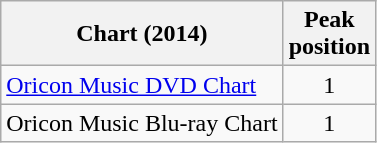<table class="wikitable">
<tr>
<th align="left">Chart (2014)</th>
<th align="left">Peak<br>position</th>
</tr>
<tr>
<td align="left"><a href='#'>Oricon Music DVD Chart</a></td>
<td align="center">1</td>
</tr>
<tr>
<td align="left">Oricon Music Blu-ray Chart</td>
<td align="center">1</td>
</tr>
</table>
